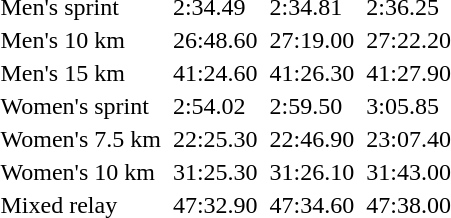<table>
<tr>
<td>Men's sprint</td>
<td></td>
<td>2:34.49</td>
<td></td>
<td>2:34.81</td>
<td></td>
<td>2:36.25</td>
</tr>
<tr>
<td>Men's 10 km</td>
<td></td>
<td>26:48.60</td>
<td></td>
<td>27:19.00</td>
<td></td>
<td>27:22.20</td>
</tr>
<tr>
<td>Men's 15 km</td>
<td></td>
<td>41:24.60</td>
<td></td>
<td>41:26.30</td>
<td></td>
<td>41:27.90</td>
</tr>
<tr>
<td>Women's sprint</td>
<td></td>
<td>2:54.02</td>
<td></td>
<td>2:59.50</td>
<td></td>
<td>3:05.85</td>
</tr>
<tr>
<td>Women's 7.5 km</td>
<td></td>
<td>22:25.30</td>
<td></td>
<td>22:46.90</td>
<td></td>
<td>23:07.40</td>
</tr>
<tr>
<td>Women's 10 km</td>
<td></td>
<td>31:25.30</td>
<td></td>
<td>31:26.10</td>
<td></td>
<td>31:43.00</td>
</tr>
<tr>
<td>Mixed relay</td>
<td></td>
<td>47:32.90</td>
<td></td>
<td>47:34.60</td>
<td></td>
<td>47:38.00</td>
</tr>
</table>
